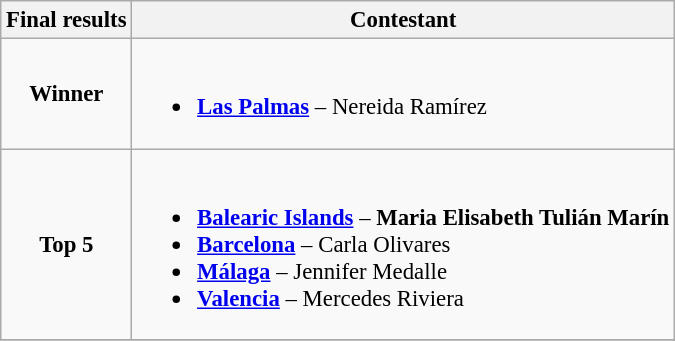<table class="wikitable sortable" style="font-size: 95%;">
<tr>
<th>Final results</th>
<th>Contestant</th>
</tr>
<tr>
<td style="text-align:center;"><strong>Winner</strong></td>
<td><br><ul><li> <strong><a href='#'>Las Palmas</a></strong> – Nereida Ramírez</li></ul></td>
</tr>
<tr>
<td style="text-align:center;"><strong>Top 5</strong></td>
<td><br><ul><li> <strong><a href='#'>Balearic Islands</a></strong> – <strong>Maria Elisabeth Tulián Marín</strong></li><li> <strong><a href='#'>Barcelona</a></strong> – Carla Olivares</li><li> <strong><a href='#'>Málaga</a></strong> – Jennifer Medalle</li><li> <strong><a href='#'>Valencia</a></strong> – Mercedes Riviera</li></ul></td>
</tr>
<tr>
</tr>
</table>
